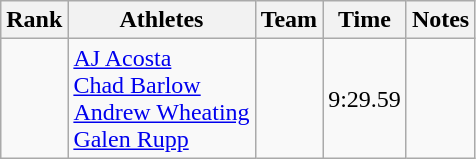<table class="wikitable sortable">
<tr>
<th>Rank</th>
<th>Athletes</th>
<th>Team</th>
<th>Time</th>
<th>Notes</th>
</tr>
<tr>
<td align=center></td>
<td><a href='#'>AJ Acosta</a><br><a href='#'>Chad Barlow</a><br><a href='#'>Andrew Wheating</a><br><a href='#'>Galen Rupp</a></td>
<td></td>
<td>9:29.59</td>
<td></td>
</tr>
</table>
